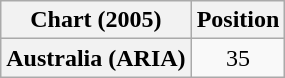<table class="wikitable plainrowheaders" style="text-align:center">
<tr>
<th scope="col">Chart (2005)</th>
<th scope="col">Position</th>
</tr>
<tr>
<th scope="row">Australia (ARIA)</th>
<td>35</td>
</tr>
</table>
